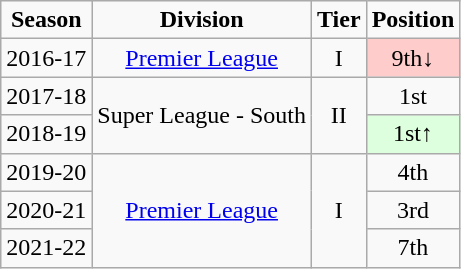<table class="wikitable" bgcolor="#dfdfdf">
<tr align="center">
<td><strong>Season</strong></td>
<td><strong>Division</strong></td>
<td><strong>Tier</strong></td>
<td><strong>Position</strong></td>
</tr>
<tr align="center">
<td>2016-17</td>
<td align="center"><a href='#'>Premier League</a></td>
<td align="center">I</td>
<td bgcolor="#ffcccc">9th↓</td>
</tr>
<tr align="center">
<td>2017-18</td>
<td rowspan=2 align="center">Super League - South</td>
<td rowspan=2 align="center">II</td>
<td>1st</td>
</tr>
<tr align="center">
<td>2018-19</td>
<td bgcolor="#ddffdd">1st↑</td>
</tr>
<tr align="center">
<td>2019-20</td>
<td rowspan=3 align="center"><a href='#'>Premier League</a></td>
<td rowspan=3 align="center">I</td>
<td>4th</td>
</tr>
<tr align="center">
<td>2020-21</td>
<td>3rd</td>
</tr>
<tr align="center">
<td>2021-22</td>
<td>7th</td>
</tr>
</table>
